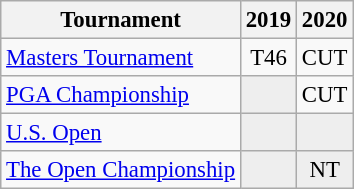<table class="wikitable" style="font-size:95%;text-align:center;">
<tr>
<th>Tournament</th>
<th>2019</th>
<th>2020</th>
</tr>
<tr>
<td align=left><a href='#'>Masters Tournament</a></td>
<td>T46</td>
<td>CUT</td>
</tr>
<tr>
<td align=left><a href='#'>PGA Championship</a></td>
<td style="background:#eeeeee;"></td>
<td>CUT</td>
</tr>
<tr>
<td align=left><a href='#'>U.S. Open</a></td>
<td style="background:#eeeeee;"></td>
<td style="background:#eeeeee;"></td>
</tr>
<tr>
<td align=left><a href='#'>The Open Championship</a></td>
<td style="background:#eeeeee;"></td>
<td style="background:#eeeeee;">NT</td>
</tr>
</table>
